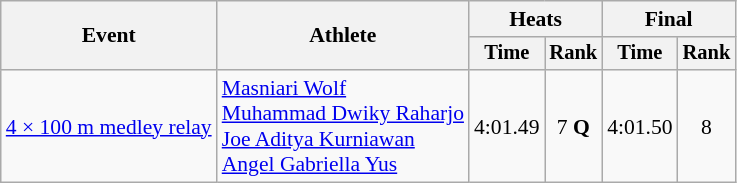<table class=wikitable style="font-size:90%">
<tr>
<th rowspan="2">Event</th>
<th rowspan="2">Athlete</th>
<th colspan="2">Heats</th>
<th colspan="2">Final</th>
</tr>
<tr style="font-size:95%">
<th>Time</th>
<th>Rank</th>
<th>Time</th>
<th>Rank</th>
</tr>
<tr align=center>
<td align=left><a href='#'>4 × 100 m medley relay</a></td>
<td align="left"><a href='#'>Masniari Wolf</a><br><a href='#'>Muhammad Dwiky Raharjo</a><br><a href='#'>Joe Aditya Kurniawan</a><br><a href='#'>Angel Gabriella Yus</a></td>
<td>4:01.49</td>
<td>7 <strong>Q</strong></td>
<td>4:01.50</td>
<td>8</td>
</tr>
</table>
